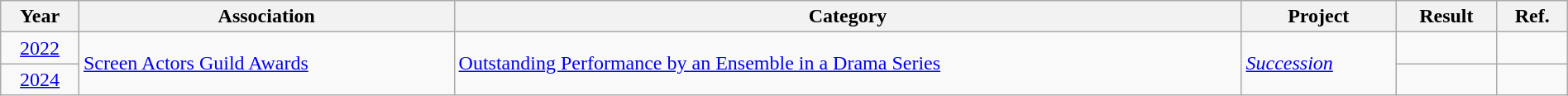<table class="wikitable" width="100%">
<tr>
<th>Year</th>
<th>Association</th>
<th>Category</th>
<th>Project</th>
<th>Result</th>
<th>Ref.</th>
</tr>
<tr>
<td align="center"><a href='#'>2022</a></td>
<td rowspan="2"><a href='#'>Screen Actors Guild Awards</a></td>
<td rowspan="2"><a href='#'>Outstanding Performance by an Ensemble in a Drama Series</a></td>
<td rowspan="2"><em><a href='#'>Succession</a></em></td>
<td></td>
<td align="center"></td>
</tr>
<tr>
<td align="center"><a href='#'>2024</a></td>
<td></td>
<td align="center"></td>
</tr>
</table>
